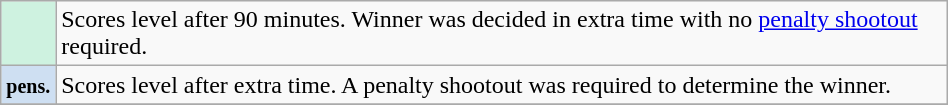<table class="wikitable" border="1" style="border-collapse: collapse; width: 50%; margin: left;">
<tr>
<td style="background:#cef2e0; text-align: center;"></td>
<td>Scores level after 90 minutes. Winner was decided in extra time with no <a href='#'>penalty shootout</a> required.</td>
</tr>
<tr>
<td style="background:#cedff2; text-align: center;"><small><strong>pens.</strong></small></td>
<td>Scores level after extra time. A penalty shootout was required to determine the winner.</td>
</tr>
<tr>
</tr>
</table>
